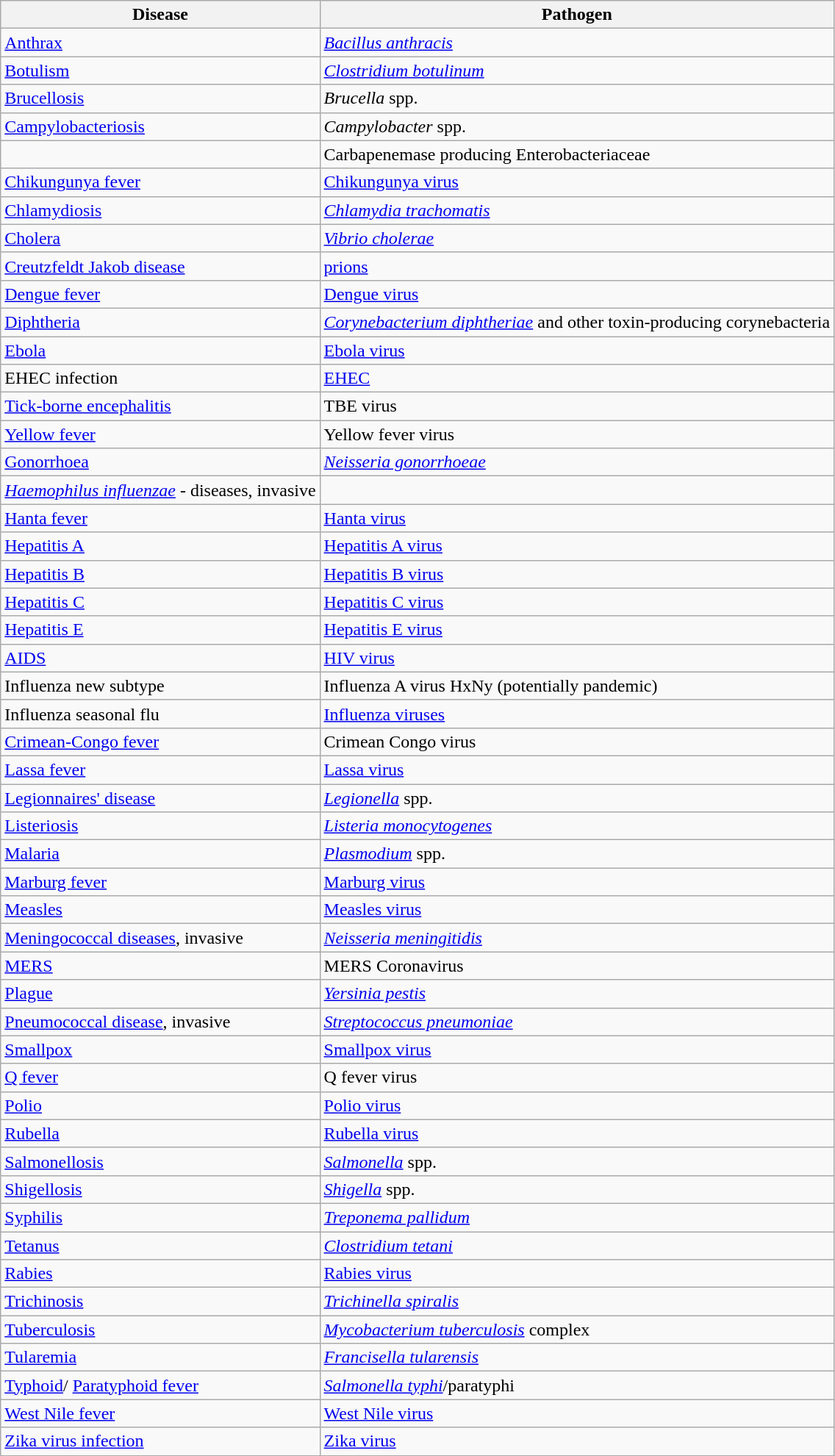<table class="wikitable">
<tr>
<th>Disease</th>
<th>Pathogen</th>
</tr>
<tr>
<td><a href='#'>Anthrax</a></td>
<td><em><a href='#'>Bacillus anthracis</a></em></td>
</tr>
<tr>
<td><a href='#'>Botulism</a></td>
<td><em><a href='#'>Clostridium botulinum</a></em></td>
</tr>
<tr>
<td><a href='#'>Brucellosis</a></td>
<td><em>Brucella</em> spp.</td>
</tr>
<tr>
<td><a href='#'>Campylobacteriosis</a></td>
<td><em>Campylobacter</em> spp.</td>
</tr>
<tr>
<td></td>
<td>Carbapenemase producing Enterobacteriaceae</td>
</tr>
<tr>
<td><a href='#'>Chikungunya fever</a></td>
<td><a href='#'>Chikungunya virus</a></td>
</tr>
<tr>
<td><a href='#'>Chlamydiosis</a></td>
<td><em><a href='#'>Chlamydia trachomatis</a></em></td>
</tr>
<tr>
<td><a href='#'>Cholera</a></td>
<td><em><a href='#'>Vibrio cholerae</a></em></td>
</tr>
<tr>
<td><a href='#'>Creutzfeldt Jakob disease</a></td>
<td><a href='#'>prions</a></td>
</tr>
<tr>
<td><a href='#'>Dengue fever</a></td>
<td><a href='#'>Dengue virus</a></td>
</tr>
<tr>
<td><a href='#'>Diphtheria</a></td>
<td><em><a href='#'>Corynebacterium diphtheriae</a></em> and other toxin-producing corynebacteria</td>
</tr>
<tr>
<td><a href='#'>Ebola</a></td>
<td><a href='#'>Ebola virus</a></td>
</tr>
<tr>
<td>EHEC infection</td>
<td><a href='#'>EHEC</a></td>
</tr>
<tr>
<td><a href='#'>Tick-borne encephalitis</a></td>
<td>TBE virus</td>
</tr>
<tr>
<td><a href='#'>Yellow fever</a></td>
<td>Yellow fever virus</td>
</tr>
<tr>
<td><a href='#'>Gonorrhoea</a></td>
<td><em><a href='#'>Neisseria gonorrhoeae</a></em></td>
</tr>
<tr>
<td><em><a href='#'>Haemophilus influenzae</a></em> - diseases, invasive</td>
<td></td>
</tr>
<tr>
<td><a href='#'>Hanta fever</a></td>
<td><a href='#'>Hanta virus</a></td>
</tr>
<tr>
<td><a href='#'>Hepatitis A</a></td>
<td><a href='#'>Hepatitis A virus</a></td>
</tr>
<tr>
<td><a href='#'>Hepatitis B</a></td>
<td><a href='#'>Hepatitis B virus</a></td>
</tr>
<tr>
<td><a href='#'>Hepatitis C</a></td>
<td><a href='#'>Hepatitis C virus</a></td>
</tr>
<tr>
<td><a href='#'>Hepatitis E</a></td>
<td><a href='#'>Hepatitis E virus</a></td>
</tr>
<tr>
<td><a href='#'>AIDS</a></td>
<td><a href='#'>HIV virus</a></td>
</tr>
<tr>
<td>Influenza new subtype</td>
<td>Influenza A virus HxNy (potentially pandemic)</td>
</tr>
<tr>
<td>Influenza seasonal flu</td>
<td><a href='#'>Influenza viruses</a></td>
</tr>
<tr>
<td><a href='#'>Crimean-Congo fever</a></td>
<td>Crimean Congo virus</td>
</tr>
<tr>
<td><a href='#'>Lassa fever</a></td>
<td><a href='#'>Lassa virus</a></td>
</tr>
<tr>
<td><a href='#'>Legionnaires' disease</a></td>
<td><em><a href='#'>Legionella</a></em> spp.</td>
</tr>
<tr>
<td><a href='#'>Listeriosis</a></td>
<td><em><a href='#'>Listeria monocytogenes</a></em></td>
</tr>
<tr>
<td><a href='#'>Malaria</a></td>
<td><em><a href='#'>Plasmodium</a></em> spp.</td>
</tr>
<tr>
<td><a href='#'>Marburg fever</a></td>
<td><a href='#'>Marburg virus</a></td>
</tr>
<tr>
<td><a href='#'>Measles</a></td>
<td><a href='#'>Measles virus</a></td>
</tr>
<tr>
<td><a href='#'>Meningococcal diseases</a>, invasive</td>
<td><em><a href='#'>Neisseria meningitidis</a></em></td>
</tr>
<tr>
<td><a href='#'>MERS</a></td>
<td>MERS Coronavirus</td>
</tr>
<tr>
<td><a href='#'>Plague</a></td>
<td><em><a href='#'>Yersinia pestis</a></em></td>
</tr>
<tr>
<td><a href='#'>Pneumococcal disease</a>, invasive</td>
<td><em><a href='#'>Streptococcus pneumoniae</a></em></td>
</tr>
<tr>
<td><a href='#'>Smallpox</a></td>
<td><a href='#'>Smallpox virus</a></td>
</tr>
<tr>
<td><a href='#'>Q fever</a></td>
<td>Q fever virus</td>
</tr>
<tr>
<td><a href='#'>Polio</a></td>
<td><a href='#'>Polio virus</a></td>
</tr>
<tr>
<td><a href='#'>Rubella</a></td>
<td><a href='#'>Rubella virus</a></td>
</tr>
<tr>
<td><a href='#'>Salmonellosis</a></td>
<td><em><a href='#'>Salmonella</a></em> spp.</td>
</tr>
<tr>
<td><a href='#'>Shigellosis</a></td>
<td><em><a href='#'>Shigella</a></em> spp.</td>
</tr>
<tr>
<td><a href='#'>Syphilis</a></td>
<td><em><a href='#'>Treponema pallidum</a></em></td>
</tr>
<tr>
<td><a href='#'>Tetanus</a></td>
<td><em><a href='#'>Clostridium tetani</a></em></td>
</tr>
<tr>
<td><a href='#'>Rabies</a></td>
<td><a href='#'>Rabies virus</a></td>
</tr>
<tr>
<td><a href='#'>Trichinosis</a></td>
<td><em><a href='#'>Trichinella spiralis</a></em></td>
</tr>
<tr>
<td><a href='#'>Tuberculosis</a></td>
<td><em><a href='#'>Mycobacterium tuberculosis</a></em> complex</td>
</tr>
<tr>
<td><a href='#'>Tularemia</a></td>
<td><em><a href='#'>Francisella tularensis</a></em></td>
</tr>
<tr>
<td><a href='#'>Typhoid</a>/ <a href='#'>Paratyphoid fever</a></td>
<td><em><a href='#'>Salmonella typhi</a></em>/paratyphi</td>
</tr>
<tr>
<td><a href='#'>West Nile fever</a></td>
<td><a href='#'>West Nile virus</a></td>
</tr>
<tr>
<td><a href='#'>Zika virus infection</a></td>
<td><a href='#'>Zika virus</a></td>
</tr>
</table>
